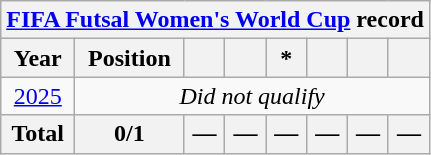<table class="wikitable" style="text-align: center;">
<tr>
<th colspan="8"><a href='#'>FIFA Futsal Women's World Cup</a> record</th>
</tr>
<tr>
<th>Year</th>
<th>Position</th>
<th></th>
<th></th>
<th>*</th>
<th></th>
<th></th>
<th></th>
</tr>
<tr>
<td> <a href='#'>2025</a></td>
<td colspan="7"><em>Did not qualify</em></td>
</tr>
<tr>
<th>Total</th>
<th>0/1</th>
<th>—</th>
<th>—</th>
<th>—</th>
<th>—</th>
<th>—</th>
<th>—</th>
</tr>
</table>
